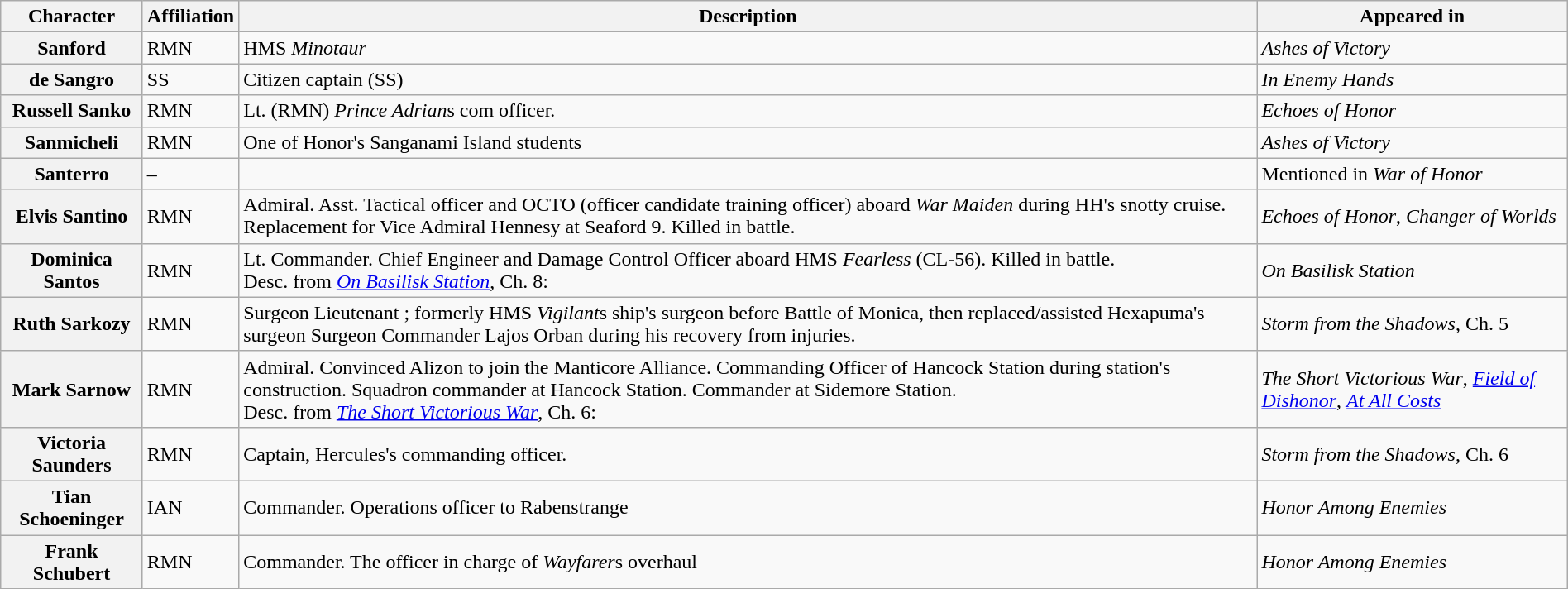<table class="wikitable" style="width: 100%">
<tr>
<th>Character</th>
<th>Affiliation</th>
<th>Description</th>
<th>Appeared in</th>
</tr>
<tr>
<th>Sanford</th>
<td>RMN</td>
<td>HMS <em>Minotaur</em></td>
<td><em>Ashes of Victory</em></td>
</tr>
<tr>
<th>de Sangro</th>
<td>SS</td>
<td>Citizen captain (SS)</td>
<td><em>In Enemy Hands</em></td>
</tr>
<tr>
<th>Russell Sanko</th>
<td>RMN</td>
<td>Lt. (RMN) <em>Prince Adrian</em>s com officer.</td>
<td><em>Echoes of Honor</em></td>
</tr>
<tr>
<th>Sanmicheli</th>
<td>RMN</td>
<td>One of Honor's Sanganami Island students</td>
<td><em>Ashes of Victory</em></td>
</tr>
<tr>
<th>Santerro</th>
<td>–</td>
<td></td>
<td>Mentioned in <em>War of Honor</em></td>
</tr>
<tr>
<th>Elvis Santino</th>
<td>RMN</td>
<td>Admiral. Asst. Tactical officer and OCTO (officer candidate training officer) aboard <em>War Maiden</em> during HH's snotty cruise. Replacement for Vice Admiral Hennesy at Seaford 9. Killed in battle.</td>
<td><em>Echoes of Honor</em>, <em>Changer of Worlds</em></td>
</tr>
<tr>
<th>Dominica Santos</th>
<td>RMN</td>
<td>Lt. Commander. Chief Engineer and Damage Control Officer aboard HMS <em>Fearless</em> (CL-56). Killed in battle.<br>Desc. from <em><a href='#'>On Basilisk Station</a></em>, Ch. 8: </td>
<td><em>On Basilisk Station</em></td>
</tr>
<tr>
<th>Ruth Sarkozy</th>
<td>RMN</td>
<td>Surgeon Lieutenant ; formerly HMS <em>Vigilant</em>s ship's surgeon before Battle of Monica, then replaced/assisted Hexapuma's surgeon Surgeon Commander Lajos Orban during his recovery from injuries.</td>
<td><em>Storm from the Shadows</em>, Ch. 5</td>
</tr>
<tr>
<th>Mark Sarnow</th>
<td>RMN</td>
<td>Admiral. Convinced Alizon to join the Manticore Alliance. Commanding Officer of Hancock Station during station's construction. Squadron commander at Hancock Station. Commander at Sidemore Station.<br>Desc. from <em><a href='#'>The Short Victorious War</a></em>, Ch. 6: </td>
<td><em>The Short Victorious War</em>, <em><a href='#'>Field of Dishonor</a></em>, <em><a href='#'>At All Costs</a></em></td>
</tr>
<tr>
<th>Victoria Saunders</th>
<td>RMN</td>
<td>Captain, Hercules's commanding officer.<br></td>
<td><em>Storm from the Shadows</em>, Ch. 6</td>
</tr>
<tr>
<th>Tian Schoeninger</th>
<td>IAN</td>
<td>Commander. Operations officer to Rabenstrange</td>
<td><em>Honor Among Enemies</em></td>
</tr>
<tr>
<th>Frank Schubert</th>
<td>RMN</td>
<td>Commander. The officer in charge of <em>Wayfarer</em>s overhaul</td>
<td><em>Honor Among Enemies</em></td>
</tr>
</table>
